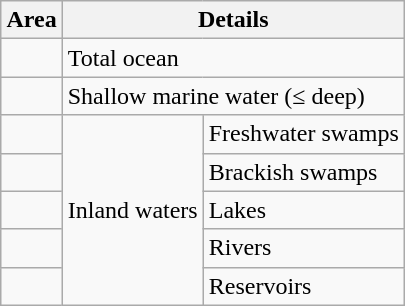<table class="wikitable" style="float: right;">
<tr>
<th>Area</th>
<th colspan="2">Details</th>
</tr>
<tr>
<td></td>
<td colspan="2">Total ocean</td>
</tr>
<tr>
<td></td>
<td colspan="2">Shallow marine water (≤  deep)</td>
</tr>
<tr>
<td></td>
<td rowspan="5">Inland waters</td>
<td>Freshwater swamps</td>
</tr>
<tr>
<td></td>
<td>Brackish swamps</td>
</tr>
<tr>
<td></td>
<td>Lakes</td>
</tr>
<tr>
<td></td>
<td>Rivers</td>
</tr>
<tr>
<td></td>
<td>Reservoirs</td>
</tr>
</table>
